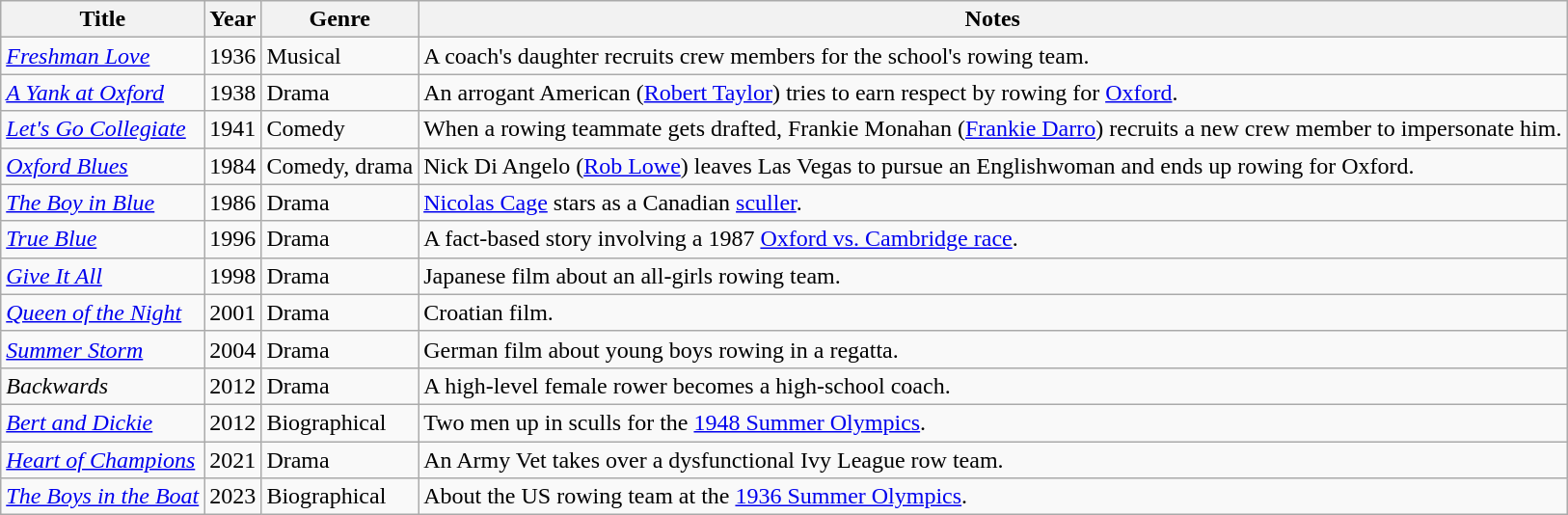<table class="wikitable sortable">
<tr>
<th>Title</th>
<th>Year</th>
<th>Genre</th>
<th>Notes</th>
</tr>
<tr>
<td><em><a href='#'>Freshman Love</a></em></td>
<td>1936</td>
<td>Musical</td>
<td>A coach's daughter recruits crew members for the school's rowing team.</td>
</tr>
<tr>
<td><em><a href='#'>A Yank at Oxford</a></em></td>
<td>1938</td>
<td>Drama</td>
<td>An arrogant American (<a href='#'>Robert Taylor</a>) tries to earn respect by rowing for <a href='#'>Oxford</a>.</td>
</tr>
<tr>
<td><em><a href='#'>Let's Go Collegiate</a></em></td>
<td>1941</td>
<td>Comedy</td>
<td>When a rowing teammate gets drafted, Frankie Monahan (<a href='#'>Frankie Darro</a>) recruits a new crew member to impersonate him.</td>
</tr>
<tr>
<td><em><a href='#'>Oxford Blues</a></em></td>
<td>1984</td>
<td>Comedy, drama</td>
<td>Nick Di Angelo (<a href='#'>Rob Lowe</a>) leaves Las Vegas to pursue an Englishwoman and ends up rowing for Oxford.</td>
</tr>
<tr>
<td><em><a href='#'>The Boy in Blue</a></em></td>
<td>1986</td>
<td>Drama</td>
<td><a href='#'>Nicolas Cage</a> stars as a Canadian <a href='#'>sculler</a>.</td>
</tr>
<tr>
<td><em><a href='#'>True Blue</a></em></td>
<td>1996</td>
<td>Drama</td>
<td>A fact-based story involving a 1987 <a href='#'>Oxford vs. Cambridge race</a>.</td>
</tr>
<tr>
<td><em><a href='#'>Give It All</a></em></td>
<td>1998</td>
<td>Drama</td>
<td>Japanese film about an all-girls rowing team.</td>
</tr>
<tr>
<td><em><a href='#'>Queen of the Night</a></em></td>
<td>2001</td>
<td>Drama</td>
<td>Croatian film.</td>
</tr>
<tr>
<td><em><a href='#'>Summer Storm</a></em></td>
<td>2004</td>
<td>Drama</td>
<td>German film about young boys rowing in a regatta.</td>
</tr>
<tr>
<td><em>Backwards</em></td>
<td>2012</td>
<td>Drama</td>
<td>A high-level female rower becomes a high-school coach.</td>
</tr>
<tr>
<td><em><a href='#'>Bert and Dickie</a></em></td>
<td>2012</td>
<td>Biographical</td>
<td>Two men up in sculls for the <a href='#'>1948 Summer Olympics</a>.</td>
</tr>
<tr>
<td><em><a href='#'>Heart of Champions</a></em></td>
<td>2021</td>
<td>Drama</td>
<td>An Army Vet takes over a dysfunctional Ivy League row team.</td>
</tr>
<tr>
<td><em><a href='#'>The Boys in the Boat</a></em></td>
<td>2023</td>
<td>Biographical</td>
<td>About the US rowing team at the <a href='#'>1936 Summer Olympics</a>.</td>
</tr>
</table>
